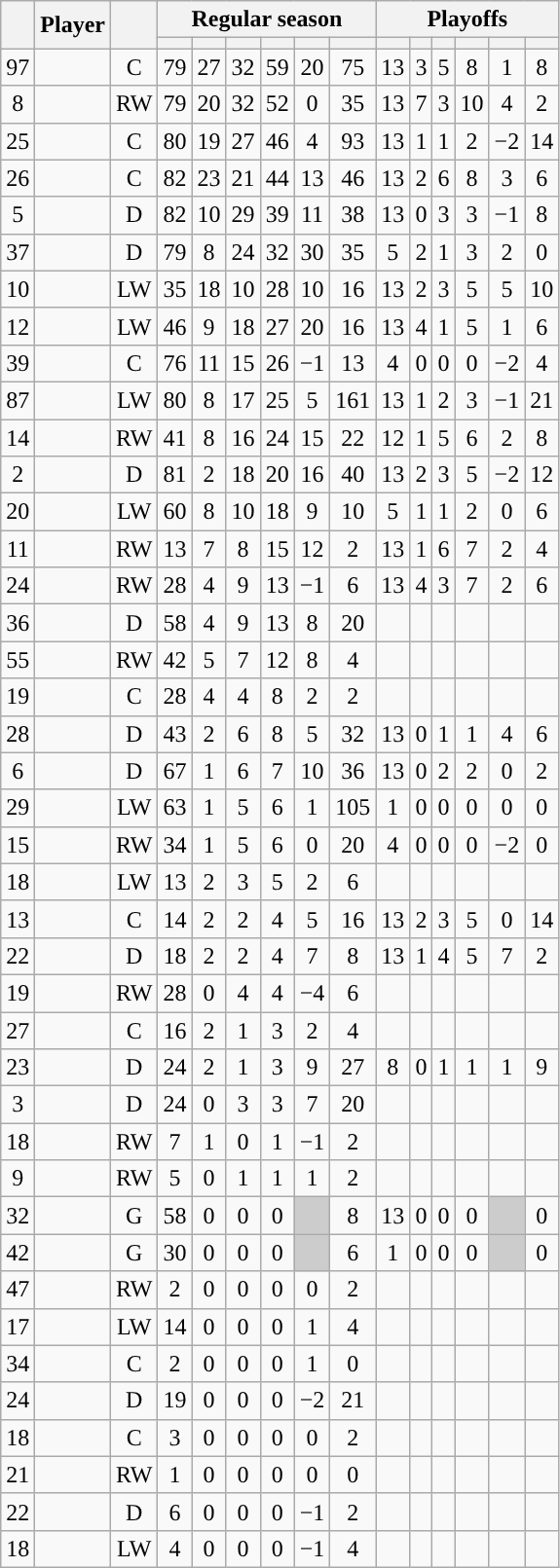<table class="wikitable sortable plainrowheaders" style="text-align:center;">
<tr>
<th scope="col" data-sort-type="number" rowspan="2"></th>
<th scope="col" rowspan="2">Player</th>
<th scope="col" rowspan="2"></th>
<th scope=colgroup colspan=6>Regular season</th>
<th scope=colgroup colspan=6>Playoffs</th>
</tr>
<tr>
<th scope="col" data-sort-type="number"></th>
<th scope="col" data-sort-type="number"></th>
<th scope="col" data-sort-type="number"></th>
<th scope="col" data-sort-type="number"></th>
<th scope="col" data-sort-type="number"></th>
<th scope="col" data-sort-type="number"></th>
<th scope="col" data-sort-type="number"></th>
<th scope="col" data-sort-type="number"></th>
<th scope="col" data-sort-type="number"></th>
<th scope="col" data-sort-type="number"></th>
<th scope="col" data-sort-type="number"></th>
<th scope="col" data-sort-type="number"></th>
</tr>
<tr>
<td scope="row">97</td>
<td align="left"></td>
<td>C</td>
<td>79</td>
<td>27</td>
<td>32</td>
<td>59</td>
<td>20</td>
<td>75</td>
<td>13</td>
<td>3</td>
<td>5</td>
<td>8</td>
<td>1</td>
<td>8</td>
</tr>
<tr>
<td scope="row">8</td>
<td align="left"></td>
<td>RW</td>
<td>79</td>
<td>20</td>
<td>32</td>
<td>52</td>
<td>0</td>
<td>35</td>
<td>13</td>
<td>7</td>
<td>3</td>
<td>10</td>
<td>4</td>
<td>2</td>
</tr>
<tr>
<td scope="row">25</td>
<td align="left"></td>
<td>C</td>
<td>80</td>
<td>19</td>
<td>27</td>
<td>46</td>
<td>4</td>
<td>93</td>
<td>13</td>
<td>1</td>
<td>1</td>
<td>2</td>
<td>−2</td>
<td>14</td>
</tr>
<tr>
<td scope="row">26</td>
<td align="left"></td>
<td>C</td>
<td>82</td>
<td>23</td>
<td>21</td>
<td>44</td>
<td>13</td>
<td>46</td>
<td>13</td>
<td>2</td>
<td>6</td>
<td>8</td>
<td>3</td>
<td>6</td>
</tr>
<tr>
<td scope="row">5</td>
<td align="left"></td>
<td>D</td>
<td>82</td>
<td>10</td>
<td>29</td>
<td>39</td>
<td>11</td>
<td>38</td>
<td>13</td>
<td>0</td>
<td>3</td>
<td>3</td>
<td>−1</td>
<td>8</td>
</tr>
<tr>
<td scope="row">37</td>
<td align="left"></td>
<td>D</td>
<td>79</td>
<td>8</td>
<td>24</td>
<td>32</td>
<td>30</td>
<td>35</td>
<td>5</td>
<td>2</td>
<td>1</td>
<td>3</td>
<td>2</td>
<td>0</td>
</tr>
<tr>
<td scope="row">10</td>
<td align="left"></td>
<td>LW</td>
<td>35</td>
<td>18</td>
<td>10</td>
<td>28</td>
<td>10</td>
<td>16</td>
<td>13</td>
<td>2</td>
<td>3</td>
<td>5</td>
<td>5</td>
<td>10</td>
</tr>
<tr>
<td scope="row">12</td>
<td align="left"></td>
<td>LW</td>
<td>46</td>
<td>9</td>
<td>18</td>
<td>27</td>
<td>20</td>
<td>16</td>
<td>13</td>
<td>4</td>
<td>1</td>
<td>5</td>
<td>1</td>
<td>6</td>
</tr>
<tr>
<td scope="row">39</td>
<td align="left"></td>
<td>C</td>
<td>76</td>
<td>11</td>
<td>15</td>
<td>26</td>
<td>−1</td>
<td>13</td>
<td>4</td>
<td>0</td>
<td>0</td>
<td>0</td>
<td>−2</td>
<td>4</td>
</tr>
<tr>
<td scope="row">87</td>
<td align="left"></td>
<td>LW</td>
<td>80</td>
<td>8</td>
<td>17</td>
<td>25</td>
<td>5</td>
<td>161</td>
<td>13</td>
<td>1</td>
<td>2</td>
<td>3</td>
<td>−1</td>
<td>21</td>
</tr>
<tr>
<td scope="row">14</td>
<td align="left"></td>
<td>RW</td>
<td>41</td>
<td>8</td>
<td>16</td>
<td>24</td>
<td>15</td>
<td>22</td>
<td>12</td>
<td>1</td>
<td>5</td>
<td>6</td>
<td>2</td>
<td>8</td>
</tr>
<tr>
<td scope="row">2</td>
<td align="left"></td>
<td>D</td>
<td>81</td>
<td>2</td>
<td>18</td>
<td>20</td>
<td>16</td>
<td>40</td>
<td>13</td>
<td>2</td>
<td>3</td>
<td>5</td>
<td>−2</td>
<td>12</td>
</tr>
<tr>
<td scope="row">20</td>
<td align="left"></td>
<td>LW</td>
<td>60</td>
<td>8</td>
<td>10</td>
<td>18</td>
<td>9</td>
<td>10</td>
<td>5</td>
<td>1</td>
<td>1</td>
<td>2</td>
<td>0</td>
<td>6</td>
</tr>
<tr>
<td scope="row">11</td>
<td align="left"></td>
<td>RW</td>
<td>13</td>
<td>7</td>
<td>8</td>
<td>15</td>
<td>12</td>
<td>2</td>
<td>13</td>
<td>1</td>
<td>6</td>
<td>7</td>
<td>2</td>
<td>4</td>
</tr>
<tr>
<td scope="row">24</td>
<td align="left"></td>
<td>RW</td>
<td>28</td>
<td>4</td>
<td>9</td>
<td>13</td>
<td>−1</td>
<td>6</td>
<td>13</td>
<td>4</td>
<td>3</td>
<td>7</td>
<td>2</td>
<td>6</td>
</tr>
<tr>
<td scope="row">36</td>
<td align="left"></td>
<td>D</td>
<td>58</td>
<td>4</td>
<td>9</td>
<td>13</td>
<td>8</td>
<td>20</td>
<td></td>
<td></td>
<td></td>
<td></td>
<td></td>
<td></td>
</tr>
<tr>
<td scope="row">55</td>
<td align="left"></td>
<td>RW</td>
<td>42</td>
<td>5</td>
<td>7</td>
<td>12</td>
<td>8</td>
<td>4</td>
<td></td>
<td></td>
<td></td>
<td></td>
<td></td>
<td></td>
</tr>
<tr>
<td scope="row">19</td>
<td align="left"></td>
<td>C</td>
<td>28</td>
<td>4</td>
<td>4</td>
<td>8</td>
<td>2</td>
<td>2</td>
<td></td>
<td></td>
<td></td>
<td></td>
<td></td>
<td></td>
</tr>
<tr>
<td scope="row">28</td>
<td align="left"></td>
<td>D</td>
<td>43</td>
<td>2</td>
<td>6</td>
<td>8</td>
<td>5</td>
<td>32</td>
<td>13</td>
<td>0</td>
<td>1</td>
<td>1</td>
<td>4</td>
<td>6</td>
</tr>
<tr>
<td scope="row">6</td>
<td align="left"></td>
<td>D</td>
<td>67</td>
<td>1</td>
<td>6</td>
<td>7</td>
<td>10</td>
<td>36</td>
<td>13</td>
<td>0</td>
<td>2</td>
<td>2</td>
<td>0</td>
<td>2</td>
</tr>
<tr>
<td scope="row">29</td>
<td align="left"></td>
<td>LW</td>
<td>63</td>
<td>1</td>
<td>5</td>
<td>6</td>
<td>1</td>
<td>105</td>
<td>1</td>
<td>0</td>
<td>0</td>
<td>0</td>
<td>0</td>
<td>0</td>
</tr>
<tr>
<td scope="row">15</td>
<td align="left"></td>
<td>RW</td>
<td>34</td>
<td>1</td>
<td>5</td>
<td>6</td>
<td>0</td>
<td>20</td>
<td>4</td>
<td>0</td>
<td>0</td>
<td>0</td>
<td>−2</td>
<td>0</td>
</tr>
<tr>
<td scope="row">18</td>
<td align="left"></td>
<td>LW</td>
<td>13</td>
<td>2</td>
<td>3</td>
<td>5</td>
<td>2</td>
<td>6</td>
<td></td>
<td></td>
<td></td>
<td></td>
<td></td>
<td></td>
</tr>
<tr>
<td scope="row">13</td>
<td align="left"></td>
<td>C</td>
<td>14</td>
<td>2</td>
<td>2</td>
<td>4</td>
<td>5</td>
<td>16</td>
<td>13</td>
<td>2</td>
<td>3</td>
<td>5</td>
<td>0</td>
<td>14</td>
</tr>
<tr>
<td scope="row">22</td>
<td align="left"></td>
<td>D</td>
<td>18</td>
<td>2</td>
<td>2</td>
<td>4</td>
<td>7</td>
<td>8</td>
<td>13</td>
<td>1</td>
<td>4</td>
<td>5</td>
<td>7</td>
<td>2</td>
</tr>
<tr>
<td scope="row">19</td>
<td align="left"></td>
<td>RW</td>
<td>28</td>
<td>0</td>
<td>4</td>
<td>4</td>
<td>−4</td>
<td>6</td>
<td></td>
<td></td>
<td></td>
<td></td>
<td></td>
<td></td>
</tr>
<tr>
<td scope="row">27</td>
<td align="left"></td>
<td>C</td>
<td>16</td>
<td>2</td>
<td>1</td>
<td>3</td>
<td>2</td>
<td>4</td>
<td></td>
<td></td>
<td></td>
<td></td>
<td></td>
<td></td>
</tr>
<tr>
<td scope="row">23</td>
<td align="left"></td>
<td>D</td>
<td>24</td>
<td>2</td>
<td>1</td>
<td>3</td>
<td>9</td>
<td>27</td>
<td>8</td>
<td>0</td>
<td>1</td>
<td>1</td>
<td>1</td>
<td>9</td>
</tr>
<tr>
<td scope="row">3</td>
<td align="left"></td>
<td>D</td>
<td>24</td>
<td>0</td>
<td>3</td>
<td>3</td>
<td>7</td>
<td>20</td>
<td></td>
<td></td>
<td></td>
<td></td>
<td></td>
<td></td>
</tr>
<tr>
<td scope="row">18</td>
<td align="left"></td>
<td>RW</td>
<td>7</td>
<td>1</td>
<td>0</td>
<td>1</td>
<td>−1</td>
<td>2</td>
<td></td>
<td></td>
<td></td>
<td></td>
<td></td>
<td></td>
</tr>
<tr>
<td scope="row">9</td>
<td align="left"></td>
<td>RW</td>
<td>5</td>
<td>0</td>
<td>1</td>
<td>1</td>
<td>1</td>
<td>2</td>
<td></td>
<td></td>
<td></td>
<td></td>
<td></td>
<td></td>
</tr>
<tr>
<td scope="row">32</td>
<td align="left"></td>
<td>G</td>
<td>58</td>
<td>0</td>
<td>0</td>
<td>0</td>
<td style="background:#ccc"></td>
<td>8</td>
<td>13</td>
<td>0</td>
<td>0</td>
<td>0</td>
<td style="background:#ccc"></td>
<td>0</td>
</tr>
<tr>
<td scope="row">42</td>
<td align="left"></td>
<td>G</td>
<td>30</td>
<td>0</td>
<td>0</td>
<td>0</td>
<td style="background:#ccc"></td>
<td>6</td>
<td>1</td>
<td>0</td>
<td>0</td>
<td>0</td>
<td style="background:#ccc"></td>
<td>0</td>
</tr>
<tr>
<td scope="row">47</td>
<td align="left"></td>
<td>RW</td>
<td>2</td>
<td>0</td>
<td>0</td>
<td>0</td>
<td>0</td>
<td>2</td>
<td></td>
<td></td>
<td></td>
<td></td>
<td></td>
<td></td>
</tr>
<tr>
<td scope="row">17</td>
<td align="left"></td>
<td>LW</td>
<td>14</td>
<td>0</td>
<td>0</td>
<td>0</td>
<td>1</td>
<td>4</td>
<td></td>
<td></td>
<td></td>
<td></td>
<td></td>
<td></td>
</tr>
<tr>
<td scope="row">34</td>
<td align="left"></td>
<td>C</td>
<td>2</td>
<td>0</td>
<td>0</td>
<td>0</td>
<td>1</td>
<td>0</td>
<td></td>
<td></td>
<td></td>
<td></td>
<td></td>
<td></td>
</tr>
<tr>
<td scope="row">24</td>
<td align="left"></td>
<td>D</td>
<td>19</td>
<td>0</td>
<td>0</td>
<td>0</td>
<td>−2</td>
<td>21</td>
<td></td>
<td></td>
<td></td>
<td></td>
<td></td>
<td></td>
</tr>
<tr>
<td scope="row">18</td>
<td align="left"></td>
<td>C</td>
<td>3</td>
<td>0</td>
<td>0</td>
<td>0</td>
<td>0</td>
<td>2</td>
<td></td>
<td></td>
<td></td>
<td></td>
<td></td>
<td></td>
</tr>
<tr>
<td scope="row">21</td>
<td align="left"></td>
<td>RW</td>
<td>1</td>
<td>0</td>
<td>0</td>
<td>0</td>
<td>0</td>
<td>0</td>
<td></td>
<td></td>
<td></td>
<td></td>
<td></td>
<td></td>
</tr>
<tr>
<td scope="row">22</td>
<td align="left"></td>
<td>D</td>
<td>6</td>
<td>0</td>
<td>0</td>
<td>0</td>
<td>−1</td>
<td>2</td>
<td></td>
<td></td>
<td></td>
<td></td>
<td></td>
<td></td>
</tr>
<tr>
<td scope="row">18</td>
<td align="left"></td>
<td>LW</td>
<td>4</td>
<td>0</td>
<td>0</td>
<td>0</td>
<td>−1</td>
<td>4</td>
<td></td>
<td></td>
<td></td>
<td></td>
<td></td>
<td></td>
</tr>
</table>
